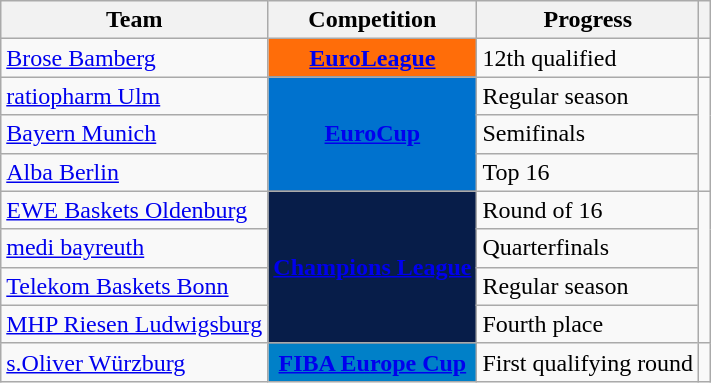<table class="wikitable sortable">
<tr>
<th>Team</th>
<th>Competition</th>
<th>Progress</th>
<th></th>
</tr>
<tr>
<td><a href='#'>Brose Bamberg</a></td>
<td style="background:#ff6d09;color:#ffffff;text-align:center"><strong><a href='#'><span>EuroLeague</span></a></strong></td>
<td>12th qualified</td>
<td></td>
</tr>
<tr>
<td><a href='#'>ratiopharm Ulm</a></td>
<td rowspan="3" style="background-color:#0072CE;color:white;text-align:center"><strong><a href='#'><span>EuroCup</span></a></strong></td>
<td>Regular season</td>
<td rowspan=3 style="text-align:center"></td>
</tr>
<tr>
<td><a href='#'>Bayern Munich</a></td>
<td>Semifinals</td>
</tr>
<tr>
<td><a href='#'>Alba Berlin</a></td>
<td>Top 16</td>
</tr>
<tr>
<td><a href='#'>EWE Baskets Oldenburg</a></td>
<td rowspan="4" style="background-color:#071D49;color:#D0D3D4;text-align:center"><strong><a href='#'><span>Champions League</span></a></strong></td>
<td>Round of 16</td>
<td rowspan=4 style="text-align:center"></td>
</tr>
<tr>
<td><a href='#'>medi bayreuth</a></td>
<td>Quarterfinals</td>
</tr>
<tr>
<td><a href='#'>Telekom Baskets Bonn</a></td>
<td>Regular season</td>
</tr>
<tr>
<td><a href='#'>MHP Riesen Ludwigsburg</a></td>
<td>Fourth place</td>
</tr>
<tr>
<td><a href='#'>s.Oliver Würzburg</a></td>
<td style="background-color:#0080C8;color:white;text-align:center"><strong><a href='#'><span>FIBA Europe Cup</span></a></strong></td>
<td>First qualifying round</td>
<td style="text-align:center"></td>
</tr>
</table>
